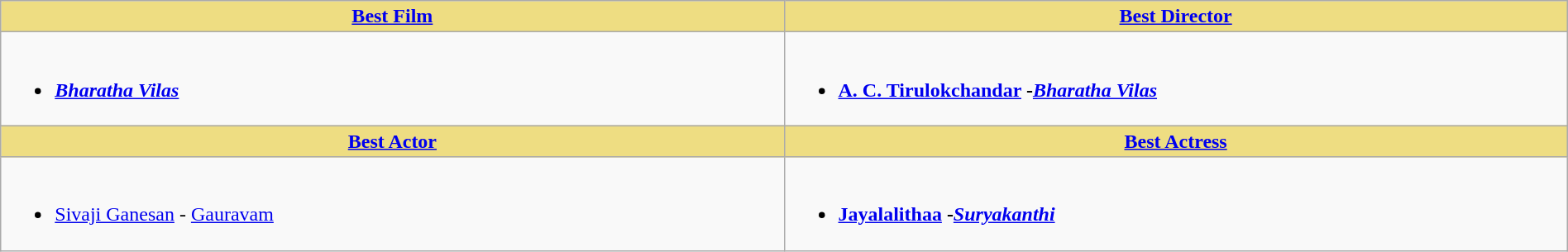<table class="wikitable" width=100% |>
<tr>
<th !  style="background:#eedd82; text-align:center; width:50%;"><a href='#'>Best Film</a></th>
<th !  style="background:#eedd82; text-align:center; width:50%;"><a href='#'>Best Director</a></th>
</tr>
<tr>
<td valign="top"><br><ul><li><strong><em><a href='#'>Bharatha Vilas</a></em></strong></li></ul></td>
<td valign="top"><br><ul><li><strong><a href='#'>A. C. Tirulokchandar</a> -<em><a href='#'>Bharatha Vilas</a><strong><em></li></ul></td>
</tr>
<tr>
<th ! style="background:#eedd82; text-align:center;"><a href='#'>Best Actor</a></th>
<th ! style="background:#eedd82; text-align:center;"><a href='#'>Best Actress</a></th>
</tr>
<tr>
<td><br><ul><li></strong><a href='#'>Sivaji Ganesan</a> - </em><a href='#'>Gauravam</a></em></strong></li></ul></td>
<td><br><ul><li><strong><a href='#'>Jayalalithaa</a> -<em><a href='#'>Suryakanthi</a><strong><em></li></ul></td>
</tr>
</table>
